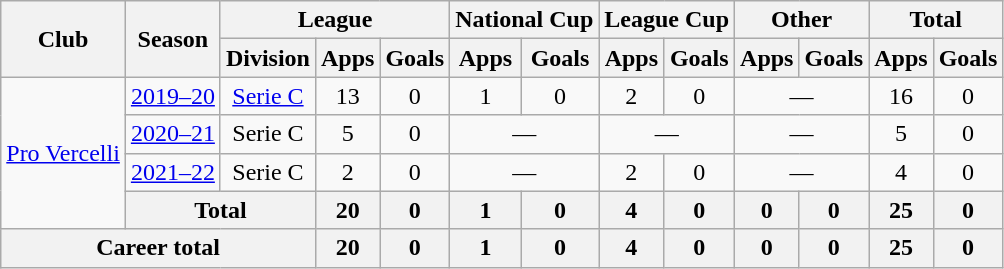<table class="wikitable" style="text-align:center">
<tr>
<th rowspan="2">Club</th>
<th rowspan="2">Season</th>
<th colspan="3">League</th>
<th colspan="2">National Cup</th>
<th colspan="2">League Cup</th>
<th colspan="2">Other</th>
<th colspan="2">Total</th>
</tr>
<tr>
<th>Division</th>
<th>Apps</th>
<th>Goals</th>
<th>Apps</th>
<th>Goals</th>
<th>Apps</th>
<th>Goals</th>
<th>Apps</th>
<th>Goals</th>
<th>Apps</th>
<th>Goals</th>
</tr>
<tr>
<td rowspan="4"><a href='#'>Pro Vercelli</a></td>
<td><a href='#'>2019–20</a></td>
<td><a href='#'>Serie C</a></td>
<td>13</td>
<td>0</td>
<td>1</td>
<td>0</td>
<td>2</td>
<td>0</td>
<td colspan="2">—</td>
<td>16</td>
<td>0</td>
</tr>
<tr>
<td><a href='#'>2020–21</a></td>
<td>Serie C</td>
<td>5</td>
<td>0</td>
<td colspan="2">—</td>
<td colspan="2">—</td>
<td colspan="2">—</td>
<td>5</td>
<td>0</td>
</tr>
<tr>
<td><a href='#'>2021–22</a></td>
<td>Serie C</td>
<td>2</td>
<td>0</td>
<td colspan="2">—</td>
<td>2</td>
<td>0</td>
<td colspan="2">—</td>
<td>4</td>
<td>0</td>
</tr>
<tr>
<th colspan="2">Total</th>
<th>20</th>
<th>0</th>
<th>1</th>
<th>0</th>
<th>4</th>
<th>0</th>
<th>0</th>
<th>0</th>
<th>25</th>
<th>0</th>
</tr>
<tr>
<th colspan="3">Career total</th>
<th>20</th>
<th>0</th>
<th>1</th>
<th>0</th>
<th>4</th>
<th>0</th>
<th>0</th>
<th>0</th>
<th>25</th>
<th>0</th>
</tr>
</table>
